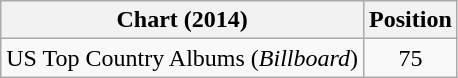<table class="wikitable">
<tr>
<th>Chart (2014)</th>
<th>Position</th>
</tr>
<tr>
<td>US Top Country Albums (<em>Billboard</em>)</td>
<td style="text-align:center;">75</td>
</tr>
</table>
